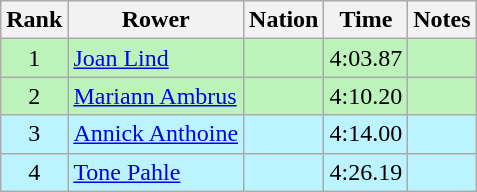<table class="wikitable sortable" style="text-align:center">
<tr>
<th>Rank</th>
<th>Rower</th>
<th>Nation</th>
<th>Time</th>
<th>Notes</th>
</tr>
<tr bgcolor=bbf3bb>
<td>1</td>
<td align=left data-sort-value="Lind, Joan"><a href='#'>Joan Lind</a></td>
<td align=left></td>
<td>4:03.87</td>
<td></td>
</tr>
<tr bgcolor=bbf3bb>
<td>2</td>
<td align=left data-sort-value="Ambrus, Mariann"><a href='#'>Mariann Ambrus</a></td>
<td align=left></td>
<td>4:10.20</td>
<td></td>
</tr>
<tr bgcolor=bbf3ff>
<td>3</td>
<td align=left data-sort-value="Anthoine, Annick"><a href='#'>Annick Anthoine</a></td>
<td align=left></td>
<td>4:14.00</td>
<td></td>
</tr>
<tr bgcolor=bbf3ff>
<td>4</td>
<td align=left data-sort-value="Pahle, Tone"><a href='#'>Tone Pahle</a></td>
<td align=left></td>
<td>4:26.19</td>
<td></td>
</tr>
</table>
